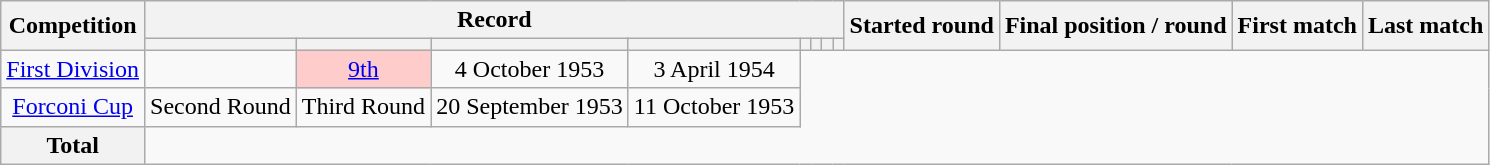<table class="wikitable" style="text-align: center">
<tr>
<th rowspan=2>Competition</th>
<th colspan=8>Record</th>
<th rowspan=2>Started round</th>
<th rowspan=2>Final position / round</th>
<th rowspan=2>First match</th>
<th rowspan=2>Last match</th>
</tr>
<tr>
<th></th>
<th></th>
<th></th>
<th></th>
<th></th>
<th></th>
<th></th>
<th></th>
</tr>
<tr>
<td><a href='#'>First Division</a><br></td>
<td></td>
<td style="background:#FFCCCC;"><a href='#'>9th</a></td>
<td>4 October 1953</td>
<td>3 April 1954</td>
</tr>
<tr>
<td><a href='#'>Forconi Cup</a><br></td>
<td>Second Round</td>
<td>Third Round</td>
<td>20 September 1953</td>
<td>11 October 1953</td>
</tr>
<tr>
<th>Total<br></th>
</tr>
</table>
